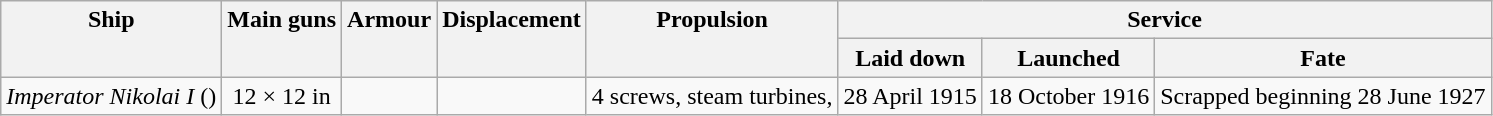<table class="wikitable">
<tr valign="top">
<th align= center rowspan=2>Ship</th>
<th align= center rowspan=2>Main guns</th>
<th align= center rowspan=2>Armour</th>
<th align= center rowspan=2>Displacement</th>
<th align= center rowspan=2>Propulsion</th>
<th align= center colspan=3>Service</th>
</tr>
<tr valign="top">
<th align= center>Laid down</th>
<th align= center>Launched</th>
<th align= center>Fate</th>
</tr>
<tr valign="center">
<td align= left><em>Imperator Nikolai I</em> ()</td>
<td align= center>12 × 12 in</td>
<td align= center></td>
<td align= center></td>
<td align= center>4 screws, steam turbines, </td>
<td align= center>28 April 1915</td>
<td align= center>18 October 1916</td>
<td align= left>Scrapped beginning 28 June 1927</td>
</tr>
</table>
